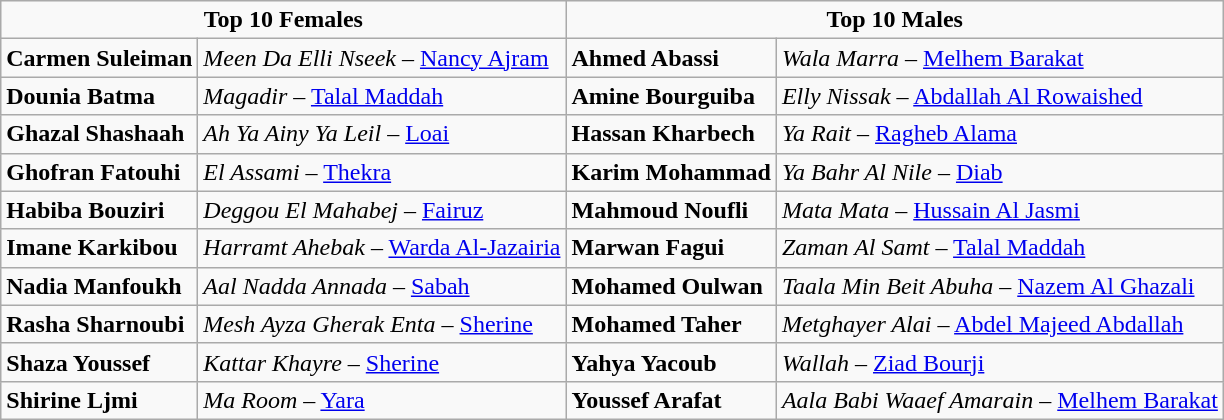<table class="wikitable">
<tr>
<td colspan="2" align="center"><strong>Top 10 Females</strong></td>
<td colspan="2" align="center"><strong>Top 10 Males</strong></td>
</tr>
<tr>
<td><strong>Carmen Suleiman</strong></td>
<td><em>Meen Da Elli Nseek</em> – <a href='#'>Nancy Ajram</a></td>
<td><strong>Ahmed Abassi</strong></td>
<td><em>Wala Marra</em> – <a href='#'>Melhem Barakat</a></td>
</tr>
<tr>
<td><strong>Dounia Batma</strong></td>
<td><em>Magadir</em> – <a href='#'>Talal Maddah</a></td>
<td><strong>Amine Bourguiba</strong></td>
<td><em>Elly Nissak</em> – <a href='#'>Abdallah Al Rowaished</a></td>
</tr>
<tr>
<td><strong>Ghazal Shashaah</strong></td>
<td><em>Ah Ya Ainy Ya Leil</em> – <a href='#'>Loai</a></td>
<td><strong>Hassan Kharbech</strong></td>
<td><em>Ya Rait</em> – <a href='#'>Ragheb Alama</a></td>
</tr>
<tr>
<td><strong>Ghofran Fatouhi</strong></td>
<td><em>El Assami</em> – <a href='#'>Thekra</a></td>
<td><strong>Karim Mohammad</strong></td>
<td><em>Ya Bahr Al Nile</em> – <a href='#'>Diab</a></td>
</tr>
<tr>
<td><strong>Habiba Bouziri</strong></td>
<td><em>Deggou El Mahabej</em> – <a href='#'>Fairuz</a></td>
<td><strong>Mahmoud Noufli</strong></td>
<td><em>Mata Mata</em> – <a href='#'>Hussain Al Jasmi</a></td>
</tr>
<tr>
<td><strong>Imane Karkibou</strong></td>
<td><em>Harramt Ahebak</em> – <a href='#'>Warda Al-Jazairia</a></td>
<td><strong>Marwan Fagui</strong></td>
<td><em>Zaman Al Samt</em> – <a href='#'>Talal Maddah</a></td>
</tr>
<tr>
<td><strong>Nadia Manfoukh</strong></td>
<td><em>Aal Nadda Annada</em> – <a href='#'>Sabah</a></td>
<td><strong>Mohamed Oulwan</strong></td>
<td><em>Taala Min Beit Abuha</em> – <a href='#'>Nazem Al Ghazali</a></td>
</tr>
<tr>
<td><strong>Rasha Sharnoubi</strong></td>
<td><em>Mesh Ayza Gherak Enta</em> – <a href='#'>Sherine</a></td>
<td><strong>Mohamed Taher</strong></td>
<td><em>Metghayer Alai</em> – <a href='#'>Abdel Majeed Abdallah</a></td>
</tr>
<tr>
<td><strong>Shaza Youssef</strong></td>
<td><em>Kattar Khayre</em> – <a href='#'>Sherine</a></td>
<td><strong>Yahya Yacoub</strong></td>
<td><em>Wallah</em> – <a href='#'>Ziad Bourji</a></td>
</tr>
<tr>
<td><strong>Shirine Ljmi</strong></td>
<td><em>Ma Room</em> – <a href='#'>Yara</a></td>
<td><strong>Youssef Arafat</strong></td>
<td><em>Aala Babi Waaef Amarain</em> – <a href='#'>Melhem Barakat</a></td>
</tr>
</table>
